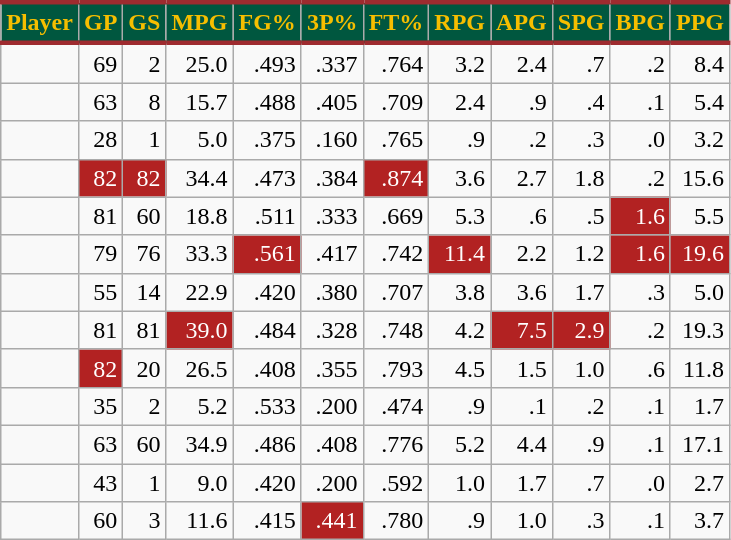<table class="wikitable sortable" style="text-align:right;">
<tr>
<th style="background:#00573F; color:#F6BE00; border-top:#9E2B2F 3px solid; border-bottom:#9E2B2F 3px solid;">Player</th>
<th style="background:#00573F; color:#F6BE00; border-top:#9E2B2F 3px solid; border-bottom:#9E2B2F 3px solid;">GP</th>
<th style="background:#00573F; color:#F6BE00; border-top:#9E2B2F 3px solid; border-bottom:#9E2B2F 3px solid;">GS</th>
<th style="background:#00573F; color:#F6BE00; border-top:#9E2B2F 3px solid; border-bottom:#9E2B2F 3px solid;">MPG</th>
<th style="background:#00573F; color:#F6BE00; border-top:#9E2B2F 3px solid; border-bottom:#9E2B2F 3px solid;">FG%</th>
<th style="background:#00573F; color:#F6BE00; border-top:#9E2B2F 3px solid; border-bottom:#9E2B2F 3px solid;">3P%</th>
<th style="background:#00573F; color:#F6BE00; border-top:#9E2B2F 3px solid; border-bottom:#9E2B2F 3px solid;">FT%</th>
<th style="background:#00573F; color:#F6BE00; border-top:#9E2B2F 3px solid; border-bottom:#9E2B2F 3px solid;">RPG</th>
<th style="background:#00573F; color:#F6BE00; border-top:#9E2B2F 3px solid; border-bottom:#9E2B2F 3px solid;">APG</th>
<th style="background:#00573F; color:#F6BE00; border-top:#9E2B2F 3px solid; border-bottom:#9E2B2F 3px solid;">SPG</th>
<th style="background:#00573F; color:#F6BE00; border-top:#9E2B2F 3px solid; border-bottom:#9E2B2F 3px solid;">BPG</th>
<th style="background:#00573F; color:#F6BE00; border-top:#9E2B2F 3px solid; border-bottom:#9E2B2F 3px solid;">PPG</th>
</tr>
<tr>
<td></td>
<td>69</td>
<td>2</td>
<td>25.0</td>
<td>.493</td>
<td>.337</td>
<td>.764</td>
<td>3.2</td>
<td>2.4</td>
<td>.7</td>
<td>.2</td>
<td>8.4</td>
</tr>
<tr>
<td></td>
<td>63</td>
<td>8</td>
<td>15.7</td>
<td>.488</td>
<td>.405</td>
<td>.709</td>
<td>2.4</td>
<td>.9</td>
<td>.4</td>
<td>.1</td>
<td>5.4</td>
</tr>
<tr>
<td></td>
<td>28</td>
<td>1</td>
<td>5.0</td>
<td>.375</td>
<td>.160</td>
<td>.765</td>
<td>.9</td>
<td>.2</td>
<td>.3</td>
<td>.0</td>
<td>3.2</td>
</tr>
<tr>
<td></td>
<td style="background:#B22222;color:white;">82</td>
<td style="background:#B22222;color:white;">82</td>
<td>34.4</td>
<td>.473</td>
<td>.384</td>
<td style="background:#B22222;color:white;">.874</td>
<td>3.6</td>
<td>2.7</td>
<td>1.8</td>
<td>.2</td>
<td>15.6</td>
</tr>
<tr>
<td></td>
<td>81</td>
<td>60</td>
<td>18.8</td>
<td>.511</td>
<td>.333</td>
<td>.669</td>
<td>5.3</td>
<td>.6</td>
<td>.5</td>
<td style="background:#B22222;color:white;">1.6</td>
<td>5.5</td>
</tr>
<tr>
<td></td>
<td>79</td>
<td>76</td>
<td>33.3</td>
<td style="background:#B22222;color:white;">.561</td>
<td>.417</td>
<td>.742</td>
<td style="background:#B22222;color:white;">11.4</td>
<td>2.2</td>
<td>1.2</td>
<td style="background:#B22222;color:white;">1.6</td>
<td style="background:#B22222;color:white;">19.6</td>
</tr>
<tr>
<td></td>
<td>55</td>
<td>14</td>
<td>22.9</td>
<td>.420</td>
<td>.380</td>
<td>.707</td>
<td>3.8</td>
<td>3.6</td>
<td>1.7</td>
<td>.3</td>
<td>5.0</td>
</tr>
<tr>
<td></td>
<td>81</td>
<td>81</td>
<td style="background:#B22222;color:white;">39.0</td>
<td>.484</td>
<td>.328</td>
<td>.748</td>
<td>4.2</td>
<td style="background:#B22222;color:white;">7.5</td>
<td style="background:#B22222;color:white;">2.9</td>
<td>.2</td>
<td>19.3</td>
</tr>
<tr>
<td></td>
<td style="background:#B22222;color:white;">82</td>
<td>20</td>
<td>26.5</td>
<td>.408</td>
<td>.355</td>
<td>.793</td>
<td>4.5</td>
<td>1.5</td>
<td>1.0</td>
<td>.6</td>
<td>11.8</td>
</tr>
<tr>
<td></td>
<td>35</td>
<td>2</td>
<td>5.2</td>
<td>.533</td>
<td>.200</td>
<td>.474</td>
<td>.9</td>
<td>.1</td>
<td>.2</td>
<td>.1</td>
<td>1.7</td>
</tr>
<tr>
<td></td>
<td>63</td>
<td>60</td>
<td>34.9</td>
<td>.486</td>
<td>.408</td>
<td>.776</td>
<td>5.2</td>
<td>4.4</td>
<td>.9</td>
<td>.1</td>
<td>17.1</td>
</tr>
<tr>
<td></td>
<td>43</td>
<td>1</td>
<td>9.0</td>
<td>.420</td>
<td>.200</td>
<td>.592</td>
<td>1.0</td>
<td>1.7</td>
<td>.7</td>
<td>.0</td>
<td>2.7</td>
</tr>
<tr>
<td></td>
<td>60</td>
<td>3</td>
<td>11.6</td>
<td>.415</td>
<td style="background:#B22222;color:white;">.441</td>
<td>.780</td>
<td>.9</td>
<td>1.0</td>
<td>.3</td>
<td>.1</td>
<td>3.7</td>
</tr>
</table>
